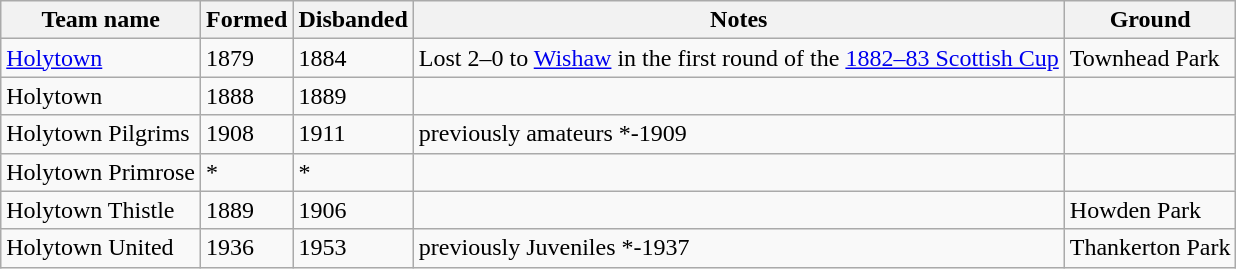<table class="wikitable">
<tr>
<th>Team name</th>
<th>Formed</th>
<th>Disbanded</th>
<th>Notes</th>
<th>Ground</th>
</tr>
<tr>
<td><a href='#'>Holytown</a></td>
<td>1879</td>
<td>1884</td>
<td>Lost 2–0 to <a href='#'>Wishaw</a> in the first round of the <a href='#'>1882–83 Scottish Cup</a></td>
<td>Townhead Park</td>
</tr>
<tr>
<td>Holytown</td>
<td>1888</td>
<td>1889</td>
<td></td>
<td></td>
</tr>
<tr>
<td>Holytown Pilgrims</td>
<td>1908</td>
<td>1911</td>
<td>previously amateurs *-1909</td>
<td></td>
</tr>
<tr>
<td>Holytown Primrose</td>
<td>*</td>
<td>*</td>
<td></td>
</tr>
<tr>
<td>Holytown Thistle</td>
<td>1889</td>
<td>1906</td>
<td></td>
<td>Howden Park</td>
</tr>
<tr>
<td>Holytown United</td>
<td>1936</td>
<td>1953</td>
<td>previously Juveniles *-1937</td>
<td>Thankerton Park</td>
</tr>
</table>
